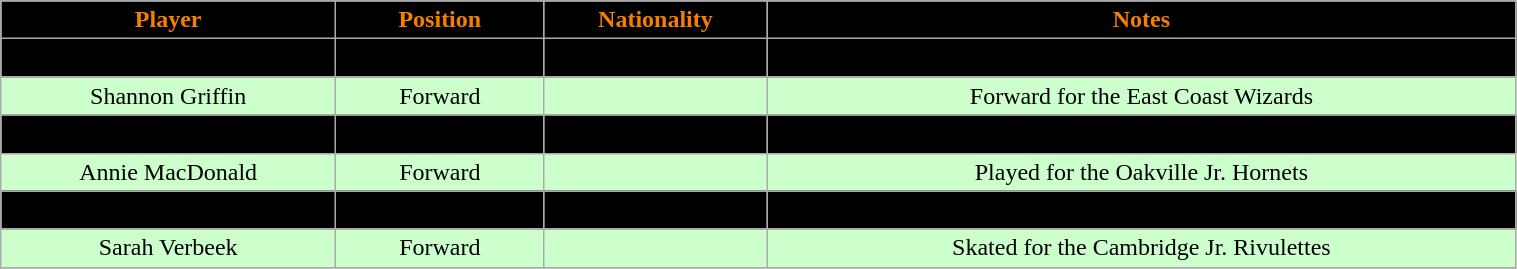<table class="wikitable" width="80%">
<tr align="center"  style="background:black;color:#F77F00;">
<td><strong>Player</strong></td>
<td><strong>Position</strong></td>
<td><strong>Nationality</strong></td>
<td><strong>Notes</strong></td>
</tr>
<tr align="center" bgcolor=" ">
<td>Sharon Frankel</td>
<td>Forward</td>
<td></td>
<td>Played for Mid-Fairfield Connecticut Stars</td>
</tr>
<tr align="center" bgcolor="#ccffcc">
<td>Shannon Griffin</td>
<td>Forward</td>
<td></td>
<td>Forward for the East Coast Wizards</td>
</tr>
<tr align="center" bgcolor=" ">
<td>Amanda Harris</td>
<td>Forward</td>
<td></td>
<td>Attended Onyario Hockey Academy</td>
</tr>
<tr align="center" bgcolor="#ccffcc">
<td>Annie MacDonald</td>
<td>Forward</td>
<td></td>
<td>Played for the Oakville Jr. Hornets</td>
</tr>
<tr align="center" bgcolor=" ">
<td>Rachel McQuigge</td>
<td>Goaltender</td>
<td></td>
<td>Played for Whitby Jr. Wolves</td>
</tr>
<tr align="center" bgcolor="#ccffcc">
<td>Sarah Verbeek</td>
<td>Forward</td>
<td></td>
<td>Skated for the Cambridge Jr. Rivulettes</td>
</tr>
<tr align="center" bgcolor=" ">
</tr>
</table>
